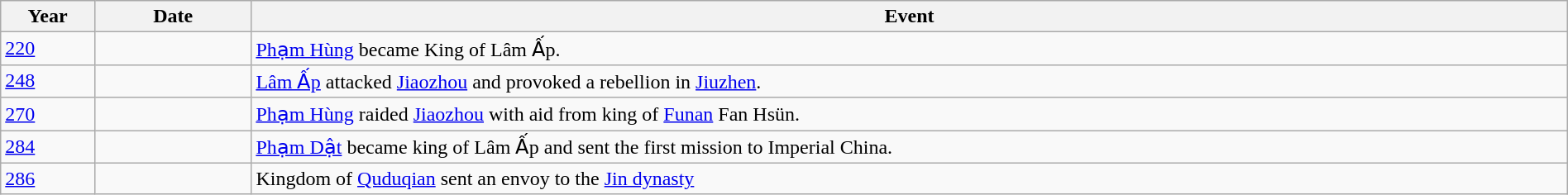<table class="wikitable" width="100%">
<tr>
<th style="width:6%">Year</th>
<th style="width:10%">Date</th>
<th>Event</th>
</tr>
<tr>
<td><a href='#'>220</a></td>
<td></td>
<td><a href='#'>Phạm Hùng</a> became King of Lâm Ấp.</td>
</tr>
<tr>
<td><a href='#'>248</a></td>
<td></td>
<td><a href='#'>Lâm Ấp</a> attacked <a href='#'>Jiaozhou</a> and provoked a rebellion in <a href='#'>Jiuzhen</a>.</td>
</tr>
<tr>
<td><a href='#'>270</a></td>
<td></td>
<td><a href='#'>Phạm Hùng</a> raided <a href='#'>Jiaozhou</a> with aid from king of <a href='#'>Funan</a> Fan Hsün.</td>
</tr>
<tr>
<td><a href='#'>284</a></td>
<td></td>
<td><a href='#'>Phạm Dật</a> became king of Lâm Ấp and sent the first mission to Imperial China.</td>
</tr>
<tr>
<td><a href='#'>286</a></td>
<td></td>
<td>Kingdom of <a href='#'>Quduqian</a> sent an envoy to the <a href='#'>Jin dynasty</a></td>
</tr>
</table>
